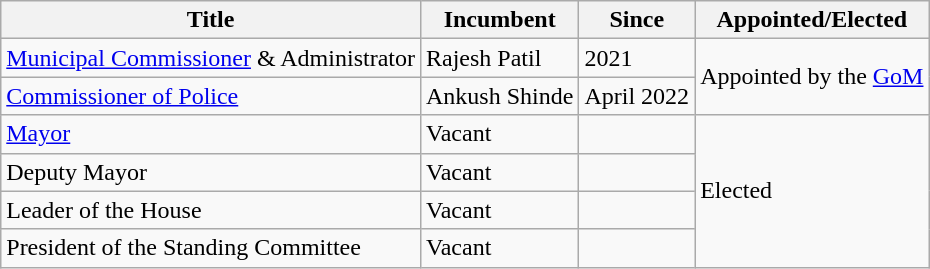<table class="wikitable">
<tr>
<th>Title</th>
<th>Incumbent</th>
<th>Since</th>
<th>Appointed/Elected</th>
</tr>
<tr>
<td><a href='#'>Municipal Commissioner</a> & Administrator</td>
<td>Rajesh Patil</td>
<td>2021</td>
<td rowspan="2">Appointed by the <a href='#'>GoM</a></td>
</tr>
<tr>
<td><a href='#'>Commissioner of Police</a></td>
<td>Ankush Shinde</td>
<td>April 2022</td>
</tr>
<tr>
<td><a href='#'>Mayor</a></td>
<td>Vacant</td>
<td></td>
<td rowspan="4">Elected</td>
</tr>
<tr>
<td>Deputy Mayor</td>
<td>Vacant</td>
<td></td>
</tr>
<tr>
<td>Leader of the House</td>
<td>Vacant</td>
<td></td>
</tr>
<tr>
<td>President of the Standing Committee</td>
<td>Vacant</td>
<td></td>
</tr>
</table>
